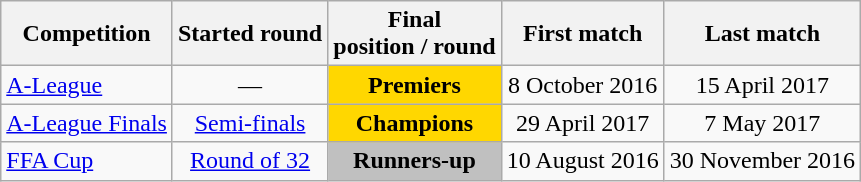<table class="wikitable">
<tr>
<th>Competition</th>
<th>Started round</th>
<th>Final <br>position / round</th>
<th>First match</th>
<th>Last match</th>
</tr>
<tr style="text-align: center">
<td align=left><a href='#'>A-League</a></td>
<td>—</td>
<td style="background:gold;"><strong>Premiers</strong></td>
<td>8 October 2016</td>
<td>15 April 2017</td>
</tr>
<tr style="text-align: center">
<td align=left><a href='#'>A-League Finals</a></td>
<td><a href='#'>Semi-finals</a></td>
<td style="background:gold;"><strong>Champions</strong></td>
<td>29 April 2017</td>
<td>7 May 2017</td>
</tr>
<tr style="text-align: center">
<td align=left><a href='#'>FFA Cup</a></td>
<td><a href='#'>Round of 32</a></td>
<td style="background:silver;"><strong>Runners-up</strong></td>
<td>10 August 2016</td>
<td>30 November 2016</td>
</tr>
</table>
